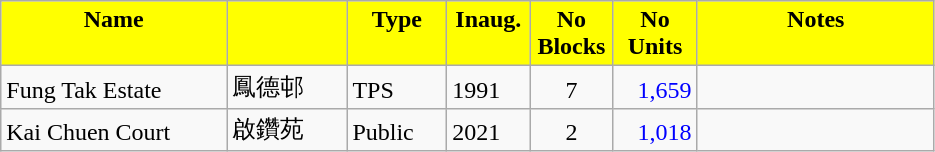<table class="wikitable">
<tr style="font-weight:bold;background-color:yellow" align="center" valign="top">
<td width="143.25" Height="12.75">Name</td>
<td width="72.75" align="center" valign="top"></td>
<td width="59.25" align="center" valign="top">Type</td>
<td width="48" align="center" valign="top">Inaug.</td>
<td width="48" align="center" valign="top">No Blocks</td>
<td width="48.75" align="center" valign="top">No Units</td>
<td width="150.75" align="center" valign="top">Notes</td>
</tr>
<tr valign="bottom">
<td Height="12.75">Fung Tak Estate</td>
<td>鳳德邨</td>
<td>TPS</td>
<td>1991</td>
<td align="center">7</td>
<td style="color:blue" align="right">1,659</td>
<td></td>
</tr>
<tr valign="bottom">
<td Height="12.75">Kai Chuen Court</td>
<td>啟鑽苑</td>
<td>Public</td>
<td>2021</td>
<td align="center">2</td>
<td style="color:blue" align="right">1,018</td>
</tr>
</table>
